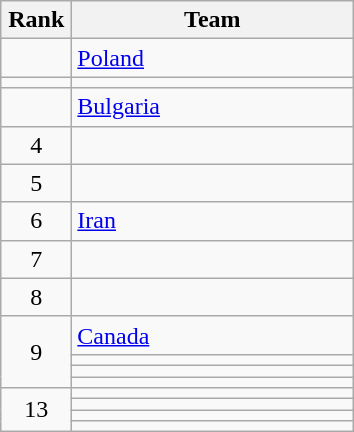<table class="wikitable" style="text-align: center;">
<tr>
<th width=40>Rank</th>
<th width=180>Team</th>
</tr>
<tr>
<td></td>
<td align=left> <a href='#'>Poland</a></td>
</tr>
<tr>
<td></td>
<td align=left></td>
</tr>
<tr>
<td></td>
<td align=left> <a href='#'>Bulgaria</a></td>
</tr>
<tr>
<td>4</td>
<td align=left></td>
</tr>
<tr>
<td>5</td>
<td align=left></td>
</tr>
<tr>
<td>6</td>
<td align=left> <a href='#'>Iran</a></td>
</tr>
<tr>
<td>7</td>
<td align=left></td>
</tr>
<tr>
<td>8</td>
<td align=left></td>
</tr>
<tr>
<td rowspan=4>9</td>
<td align=left> <a href='#'>Canada</a></td>
</tr>
<tr>
<td align=left></td>
</tr>
<tr>
<td align=left></td>
</tr>
<tr>
<td align=left></td>
</tr>
<tr>
<td rowspan=4>13</td>
<td align=left></td>
</tr>
<tr>
<td align=left></td>
</tr>
<tr>
<td align=left></td>
</tr>
<tr>
<td align=left></td>
</tr>
</table>
